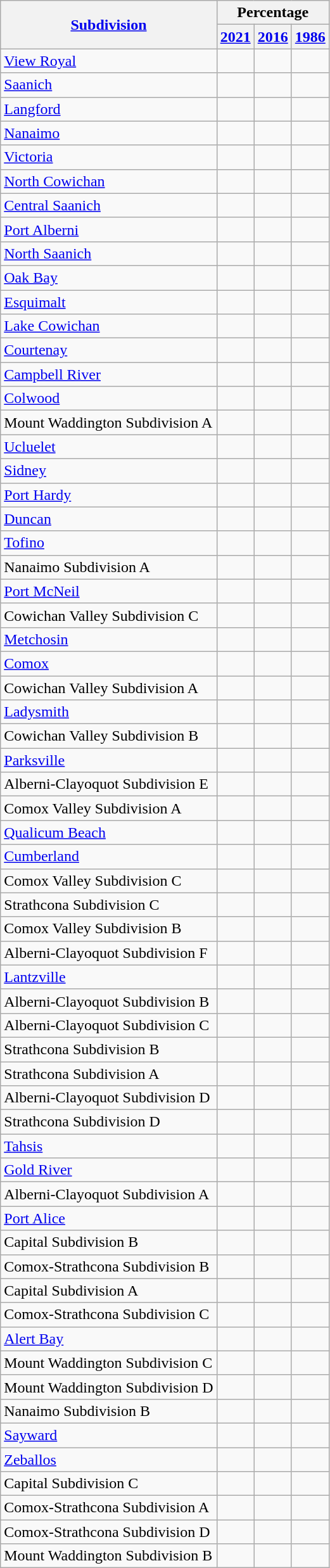<table class="wikitable sortable">
<tr>
<th rowspan="2"><a href='#'>Subdivision</a></th>
<th colspan="3">Percentage</th>
</tr>
<tr>
<th><a href='#'>2021</a></th>
<th><a href='#'>2016</a></th>
<th><a href='#'>1986</a></th>
</tr>
<tr>
<td><a href='#'>View Royal</a></td>
<td></td>
<td></td>
<td></td>
</tr>
<tr>
<td><a href='#'>Saanich</a></td>
<td></td>
<td></td>
<td></td>
</tr>
<tr>
<td><a href='#'>Langford</a></td>
<td></td>
<td></td>
<td></td>
</tr>
<tr>
<td><a href='#'>Nanaimo</a></td>
<td></td>
<td></td>
<td></td>
</tr>
<tr>
<td><a href='#'>Victoria</a></td>
<td></td>
<td></td>
<td></td>
</tr>
<tr>
<td><a href='#'>North Cowichan</a></td>
<td></td>
<td></td>
<td></td>
</tr>
<tr>
<td><a href='#'>Central Saanich</a></td>
<td></td>
<td></td>
<td></td>
</tr>
<tr>
<td><a href='#'>Port Alberni</a></td>
<td></td>
<td></td>
<td></td>
</tr>
<tr>
<td><a href='#'>North Saanich</a></td>
<td></td>
<td></td>
<td></td>
</tr>
<tr>
<td><a href='#'>Oak Bay</a></td>
<td></td>
<td></td>
<td></td>
</tr>
<tr>
<td><a href='#'>Esquimalt</a></td>
<td></td>
<td></td>
<td></td>
</tr>
<tr>
<td><a href='#'>Lake Cowichan</a></td>
<td></td>
<td></td>
<td></td>
</tr>
<tr>
<td><a href='#'>Courtenay</a></td>
<td></td>
<td></td>
<td></td>
</tr>
<tr>
<td><a href='#'>Campbell River</a></td>
<td></td>
<td></td>
<td></td>
</tr>
<tr>
<td><a href='#'>Colwood</a></td>
<td></td>
<td></td>
<td></td>
</tr>
<tr>
<td>Mount Waddington Subdivision A</td>
<td></td>
<td></td>
<td></td>
</tr>
<tr>
<td><a href='#'>Ucluelet</a></td>
<td></td>
<td></td>
<td></td>
</tr>
<tr>
<td><a href='#'>Sidney</a></td>
<td></td>
<td></td>
<td></td>
</tr>
<tr>
<td><a href='#'>Port Hardy</a></td>
<td></td>
<td></td>
<td></td>
</tr>
<tr>
<td><a href='#'>Duncan</a></td>
<td></td>
<td></td>
<td></td>
</tr>
<tr>
<td><a href='#'>Tofino</a></td>
<td></td>
<td></td>
<td></td>
</tr>
<tr>
<td>Nanaimo Subdivision A</td>
<td></td>
<td></td>
<td></td>
</tr>
<tr>
<td><a href='#'>Port McNeil</a></td>
<td></td>
<td></td>
<td></td>
</tr>
<tr>
<td>Cowichan Valley Subdivision C</td>
<td></td>
<td></td>
<td></td>
</tr>
<tr>
<td><a href='#'>Metchosin</a></td>
<td></td>
<td></td>
<td></td>
</tr>
<tr>
<td><a href='#'>Comox</a></td>
<td></td>
<td></td>
<td></td>
</tr>
<tr>
<td>Cowichan Valley Subdivision A</td>
<td></td>
<td></td>
<td></td>
</tr>
<tr>
<td><a href='#'>Ladysmith</a></td>
<td></td>
<td></td>
<td></td>
</tr>
<tr>
<td>Cowichan Valley Subdivision B</td>
<td></td>
<td></td>
<td></td>
</tr>
<tr>
<td><a href='#'>Parksville</a></td>
<td></td>
<td></td>
<td></td>
</tr>
<tr>
<td>Alberni-Clayoquot Subdivision E</td>
<td></td>
<td></td>
<td></td>
</tr>
<tr>
<td>Comox Valley Subdivision A</td>
<td></td>
<td></td>
<td></td>
</tr>
<tr>
<td><a href='#'>Qualicum Beach</a></td>
<td></td>
<td></td>
<td></td>
</tr>
<tr>
<td><a href='#'>Cumberland</a></td>
<td></td>
<td></td>
<td></td>
</tr>
<tr>
<td>Comox Valley Subdivision C</td>
<td></td>
<td></td>
<td></td>
</tr>
<tr>
<td>Strathcona Subdivision C</td>
<td></td>
<td></td>
<td></td>
</tr>
<tr>
<td>Comox Valley Subdivision B</td>
<td></td>
<td></td>
<td></td>
</tr>
<tr>
<td>Alberni-Clayoquot Subdivision F</td>
<td></td>
<td></td>
<td></td>
</tr>
<tr>
<td><a href='#'>Lantzville</a></td>
<td></td>
<td></td>
<td></td>
</tr>
<tr>
<td>Alberni-Clayoquot Subdivision B</td>
<td></td>
<td></td>
<td></td>
</tr>
<tr>
<td>Alberni-Clayoquot Subdivision C</td>
<td></td>
<td></td>
<td></td>
</tr>
<tr>
<td>Strathcona Subdivision B</td>
<td></td>
<td></td>
<td></td>
</tr>
<tr>
<td>Strathcona Subdivision A</td>
<td></td>
<td></td>
<td></td>
</tr>
<tr>
<td>Alberni-Clayoquot Subdivision D</td>
<td></td>
<td></td>
<td></td>
</tr>
<tr>
<td>Strathcona Subdivision D</td>
<td></td>
<td></td>
<td></td>
</tr>
<tr>
<td><a href='#'>Tahsis</a></td>
<td></td>
<td></td>
<td></td>
</tr>
<tr>
<td><a href='#'>Gold River</a></td>
<td></td>
<td></td>
<td></td>
</tr>
<tr>
<td>Alberni-Clayoquot Subdivision A</td>
<td></td>
<td></td>
<td></td>
</tr>
<tr>
<td><a href='#'>Port Alice</a></td>
<td></td>
<td></td>
<td></td>
</tr>
<tr>
<td>Capital Subdivision B</td>
<td></td>
<td></td>
<td></td>
</tr>
<tr>
<td>Comox-Strathcona Subdivision B</td>
<td></td>
<td></td>
<td></td>
</tr>
<tr>
<td>Capital Subdivision A</td>
<td></td>
<td></td>
<td></td>
</tr>
<tr>
<td>Comox-Strathcona Subdivision C</td>
<td></td>
<td></td>
<td></td>
</tr>
<tr>
<td><a href='#'>Alert Bay</a></td>
<td></td>
<td></td>
<td></td>
</tr>
<tr>
<td>Mount Waddington Subdivision C</td>
<td></td>
<td></td>
<td></td>
</tr>
<tr>
<td>Mount Waddington Subdivision D</td>
<td></td>
<td></td>
<td></td>
</tr>
<tr>
<td>Nanaimo Subdivision B</td>
<td></td>
<td></td>
<td></td>
</tr>
<tr>
<td><a href='#'>Sayward</a></td>
<td></td>
<td></td>
<td></td>
</tr>
<tr>
<td><a href='#'>Zeballos</a></td>
<td></td>
<td></td>
<td></td>
</tr>
<tr>
<td>Capital Subdivision C</td>
<td></td>
<td></td>
<td></td>
</tr>
<tr>
<td>Comox-Strathcona Subdivision A</td>
<td></td>
<td></td>
<td></td>
</tr>
<tr>
<td>Comox-Strathcona Subdivision D</td>
<td></td>
<td></td>
<td></td>
</tr>
<tr>
<td>Mount Waddington Subdivision B</td>
<td></td>
<td></td>
<td></td>
</tr>
</table>
